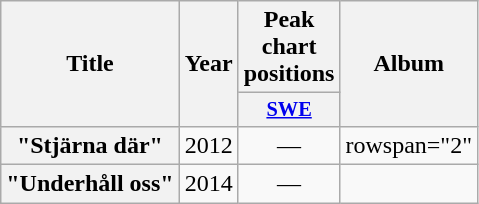<table class="wikitable plainrowheaders" style="text-align:center;">
<tr>
<th scope="col" rowspan="2">Title</th>
<th scope="col" rowspan="2">Year</th>
<th scope="col" colspan="1">Peak chart positions</th>
<th scope="col" rowspan="2">Album</th>
</tr>
<tr>
<th scope="col" style="width:3em;font-size:85%;"><a href='#'>SWE</a></th>
</tr>
<tr>
<th scope="row">"Stjärna där"</th>
<td>2012</td>
<td>—</td>
<td>rowspan="2" </td>
</tr>
<tr>
<th scope="row">"Underhåll oss"</th>
<td>2014</td>
<td>—</td>
</tr>
</table>
